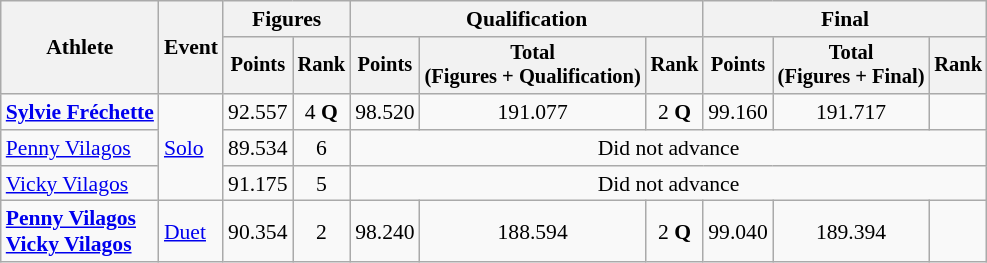<table class="wikitable" style="font-size:90%">
<tr>
<th rowspan="2">Athlete</th>
<th rowspan="2">Event</th>
<th colspan=2>Figures</th>
<th colspan=3>Qualification</th>
<th colspan=3>Final</th>
</tr>
<tr style="font-size:95%">
<th>Points</th>
<th>Rank</th>
<th>Points</th>
<th>Total<br>(Figures + Qualification)</th>
<th>Rank</th>
<th>Points</th>
<th>Total<br>(Figures + Final)</th>
<th>Rank</th>
</tr>
<tr align=center>
<td align=left><strong><a href='#'>Sylvie Fréchette</a></strong></td>
<td align=left rowspan=3><a href='#'>Solo</a></td>
<td>92.557</td>
<td>4 <strong>Q</strong></td>
<td>98.520</td>
<td>191.077</td>
<td>2 <strong>Q</strong></td>
<td>99.160</td>
<td>191.717</td>
<td></td>
</tr>
<tr align=center>
<td align=left><a href='#'>Penny Vilagos</a></td>
<td>89.534</td>
<td>6</td>
<td colspan=6>Did not advance</td>
</tr>
<tr align=center>
<td align=left><a href='#'>Vicky Vilagos</a></td>
<td>91.175</td>
<td>5</td>
<td colspan=6>Did not advance</td>
</tr>
<tr align=center>
<td align=left><strong><a href='#'>Penny Vilagos</a><br><a href='#'>Vicky Vilagos</a></strong></td>
<td align=left><a href='#'>Duet</a></td>
<td>90.354</td>
<td>2</td>
<td>98.240</td>
<td>188.594</td>
<td>2 <strong>Q</strong></td>
<td>99.040</td>
<td>189.394</td>
<td></td>
</tr>
</table>
